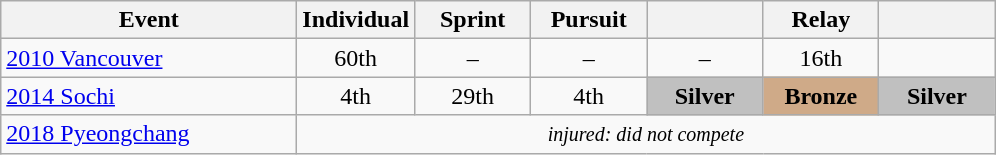<table class="wikitable" style="text-align: center;">
<tr ">
<th style="width:190px;">Event</th>
<th style="width:70px;">Individual</th>
<th style="width:70px;">Sprint</th>
<th style="width:70px;">Pursuit</th>
<th style="width:70px;"></th>
<th style="width:70px;">Relay</th>
<th style="width:70px;"></th>
</tr>
<tr>
<td align=left> <a href='#'>2010 Vancouver</a></td>
<td>60th</td>
<td>–</td>
<td>–</td>
<td>–</td>
<td>16th</td>
<td></td>
</tr>
<tr>
<td align=left> <a href='#'>2014 Sochi</a></td>
<td>4th</td>
<td>29th</td>
<td>4th</td>
<td style="background:silver;"><strong>Silver</strong></td>
<td style="background:#cfaa88;"><strong>Bronze</strong></td>
<td style="background:silver;"><strong>Silver</strong></td>
</tr>
<tr>
<td align=left> <a href='#'>2018 Pyeongchang</a></td>
<td colspan=6><small><em>injured: did not compete</em></small></td>
</tr>
</table>
